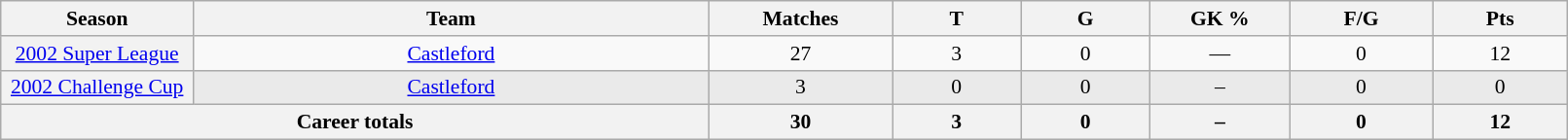<table class="wikitable sortable"  style="font-size:90%; text-align:center; width:85%;">
<tr>
<th width=2%>Season</th>
<th width=8%>Team</th>
<th width=2%>Matches</th>
<th width=2%>T</th>
<th width=2%>G</th>
<th width=2%>GK %</th>
<th width=2%>F/G</th>
<th width=2%>Pts</th>
</tr>
<tr>
<th scope="row" style="text-align:center; font-weight:normal"><a href='#'>2002 Super League</a></th>
<td style="text-align:center;">  <a href='#'>Castleford</a></td>
<td>27</td>
<td>3</td>
<td>0</td>
<td>—</td>
<td>0</td>
<td>12</td>
</tr>
<tr style="background:#eaeaea;">
<th scope="row" style="text-align:center; font-weight:normal"><a href='#'>2002 Challenge Cup</a></th>
<td style="text-align:center;">  <a href='#'>Castleford</a></td>
<td>3</td>
<td>0</td>
<td>0</td>
<td>–</td>
<td>0</td>
<td>0</td>
</tr>
<tr class="sortbottom">
<th colspan=2>Career totals</th>
<th>30</th>
<th>3</th>
<th>0</th>
<th>–</th>
<th>0</th>
<th>12</th>
</tr>
</table>
